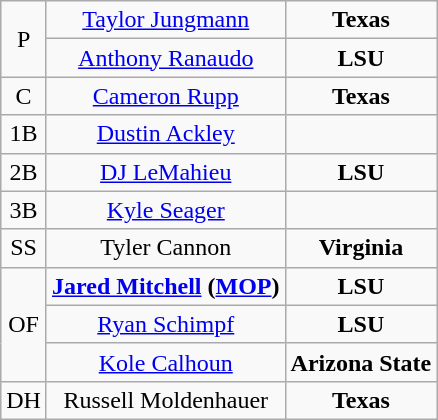<table class="wikitable" style=text-align:center>
<tr>
<td rowspan=2>P</td>
<td><a href='#'>Taylor Jungmann</a></td>
<td style=><strong>Texas</strong></td>
</tr>
<tr>
<td><a href='#'>Anthony Ranaudo</a></td>
<td style=><strong>LSU</strong></td>
</tr>
<tr>
<td>C</td>
<td><a href='#'>Cameron Rupp</a></td>
<td style=><strong>Texas</strong></td>
</tr>
<tr>
<td>1B</td>
<td><a href='#'>Dustin Ackley</a></td>
<td style=></td>
</tr>
<tr>
<td>2B</td>
<td><a href='#'>DJ LeMahieu</a></td>
<td style=><strong>LSU</strong></td>
</tr>
<tr>
<td>3B</td>
<td><a href='#'>Kyle Seager</a></td>
<td style=></td>
</tr>
<tr>
<td>SS</td>
<td>Tyler Cannon</td>
<td style=><strong>Virginia</strong></td>
</tr>
<tr>
<td rowspan=3>OF</td>
<td><strong><a href='#'>Jared Mitchell</a> (<a href='#'>MOP</a>)</strong></td>
<td style=><strong>LSU</strong></td>
</tr>
<tr>
<td><a href='#'>Ryan Schimpf</a></td>
<td style=><strong>LSU</strong></td>
</tr>
<tr>
<td><a href='#'>Kole Calhoun</a></td>
<td style=><strong>Arizona State</strong></td>
</tr>
<tr>
<td>DH</td>
<td>Russell Moldenhauer</td>
<td style=><strong>Texas</strong></td>
</tr>
</table>
